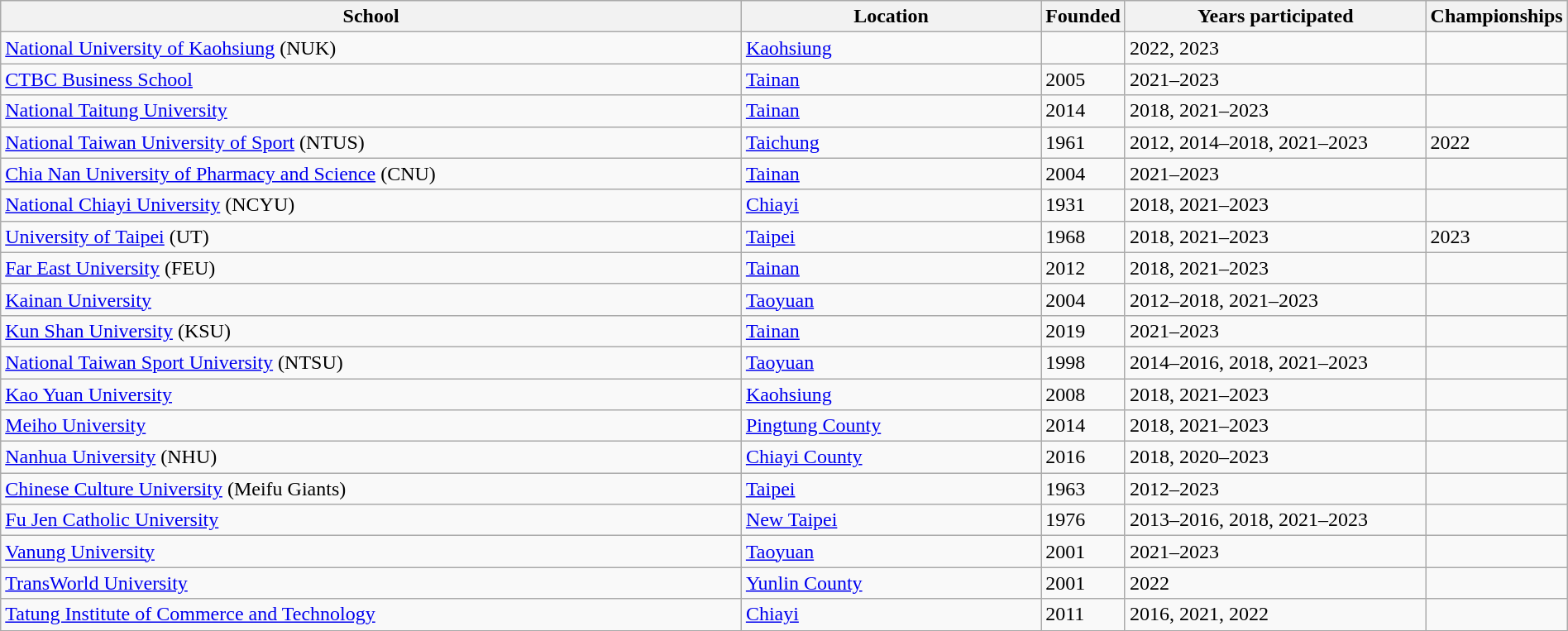<table class="wikitable sortable" style="width:100%;">
<tr valign=baseline>
<th style="width:50%;">School</th>
<th style="width:20%;">Location</th>
<th style="width:5%">Founded</th>
<th style="width:20%">Years participated</th>
<th style="width:5%">Championships</th>
</tr>
<tr>
<td><a href='#'>National University of Kaohsiung</a> (NUK)</td>
<td><a href='#'>Kaohsiung</a></td>
<td></td>
<td>2022, 2023</td>
<td></td>
</tr>
<tr>
<td><a href='#'>CTBC Business School</a></td>
<td><a href='#'>Tainan</a></td>
<td>2005</td>
<td>2021–2023</td>
<td></td>
</tr>
<tr>
<td><a href='#'>National Taitung University</a></td>
<td><a href='#'>Tainan</a></td>
<td>2014</td>
<td>2018, 2021–2023</td>
<td></td>
</tr>
<tr>
<td><a href='#'>National Taiwan University of Sport</a> (NTUS)</td>
<td><a href='#'>Taichung</a></td>
<td>1961</td>
<td>2012, 2014–2018, 2021–2023</td>
<td>2022</td>
</tr>
<tr>
<td><a href='#'>Chia Nan University of Pharmacy and Science</a> (CNU)</td>
<td><a href='#'>Tainan</a></td>
<td>2004</td>
<td>2021–2023</td>
<td></td>
</tr>
<tr>
<td><a href='#'>National Chiayi University</a> (NCYU)</td>
<td><a href='#'>Chiayi</a></td>
<td>1931</td>
<td>2018, 2021–2023</td>
<td></td>
</tr>
<tr>
<td><a href='#'>University of Taipei</a> (UT)</td>
<td><a href='#'>Taipei</a></td>
<td>1968</td>
<td>2018, 2021–2023</td>
<td>2023</td>
</tr>
<tr>
<td><a href='#'>Far East University</a> (FEU)</td>
<td><a href='#'>Tainan</a></td>
<td>2012</td>
<td>2018, 2021–2023</td>
<td></td>
</tr>
<tr>
<td><a href='#'>Kainan University</a></td>
<td><a href='#'>Taoyuan</a></td>
<td>2004</td>
<td>2012–2018, 2021–2023</td>
<td></td>
</tr>
<tr>
<td><a href='#'>Kun Shan University</a> (KSU)</td>
<td><a href='#'>Tainan</a></td>
<td>2019</td>
<td>2021–2023</td>
<td></td>
</tr>
<tr>
<td><a href='#'>National Taiwan Sport University</a> (NTSU)</td>
<td><a href='#'>Taoyuan</a></td>
<td>1998</td>
<td>2014–2016, 2018, 2021–2023</td>
<td></td>
</tr>
<tr>
<td><a href='#'>Kao Yuan University</a></td>
<td><a href='#'>Kaohsiung</a></td>
<td>2008</td>
<td>2018, 2021–2023</td>
<td></td>
</tr>
<tr>
<td><a href='#'>Meiho University</a></td>
<td><a href='#'>Pingtung County</a></td>
<td>2014</td>
<td>2018, 2021–2023</td>
<td></td>
</tr>
<tr>
<td><a href='#'>Nanhua University</a> (NHU)</td>
<td><a href='#'>Chiayi County</a></td>
<td>2016</td>
<td>2018, 2020–2023</td>
<td></td>
</tr>
<tr>
<td><a href='#'>Chinese Culture University</a> (Meifu Giants)</td>
<td><a href='#'>Taipei</a></td>
<td>1963</td>
<td>2012–2023</td>
<td></td>
</tr>
<tr>
<td><a href='#'>Fu Jen Catholic University</a></td>
<td><a href='#'>New Taipei</a></td>
<td>1976</td>
<td>2013–2016, 2018, 2021–2023</td>
<td></td>
</tr>
<tr>
<td><a href='#'>Vanung University</a></td>
<td><a href='#'>Taoyuan</a></td>
<td>2001</td>
<td>2021–2023</td>
<td></td>
</tr>
<tr>
<td><a href='#'>TransWorld University</a></td>
<td><a href='#'>Yunlin County</a></td>
<td>2001</td>
<td>2022</td>
<td></td>
</tr>
<tr>
<td><a href='#'>Tatung Institute of Commerce and Technology</a></td>
<td><a href='#'>Chiayi</a></td>
<td>2011</td>
<td>2016, 2021, 2022</td>
<td></td>
</tr>
<tr>
</tr>
</table>
